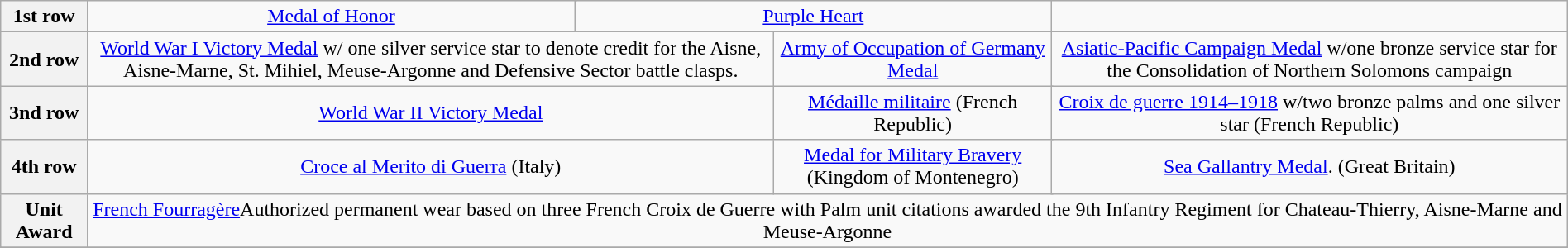<table class="wikitable" style="margin:1em auto; text-align:center;">
<tr>
<th>1st row</th>
<td colspan="2"><a href='#'>Medal of Honor</a></td>
<td colspan="2"><a href='#'>Purple Heart</a></td>
</tr>
<tr>
<th>2nd row</th>
<td colspan="3"><a href='#'>World War I Victory Medal</a> w/ one silver service star to denote credit for the Aisne, Aisne-Marne, St. Mihiel, Meuse-Argonne and Defensive Sector battle clasps.</td>
<td colspan="3"><a href='#'>Army of Occupation of Germany Medal</a></td>
<td colspan="3"><a href='#'>Asiatic-Pacific Campaign Medal</a> w/one bronze service star for the Consolidation of Northern Solomons campaign</td>
</tr>
<tr>
<th>3nd row</th>
<td colspan="3"><a href='#'>World War II Victory Medal</a></td>
<td colspan="3"><a href='#'>Médaille militaire</a> (French Republic)</td>
<td colspan="3"><a href='#'>Croix de guerre 1914–1918</a> w/two bronze palms and one silver star (French Republic)</td>
</tr>
<tr>
<th>4th row</th>
<td colspan="3"><a href='#'>Croce al Merito di Guerra</a> (Italy)</td>
<td colspan="3"><a href='#'>Medal for Military Bravery</a> (Kingdom of Montenegro)</td>
<td colspan="3"><a href='#'>Sea Gallantry Medal</a>. (Great Britain)</td>
</tr>
<tr>
<th>Unit Award</th>
<td colspan="7"><a href='#'>French Fourragère</a>Authorized permanent wear based on three French Croix de Guerre with Palm unit citations awarded the 9th Infantry Regiment for Chateau-Thierry, Aisne-Marne and Meuse-Argonne</td>
</tr>
<tr>
</tr>
<tr>
</tr>
</table>
